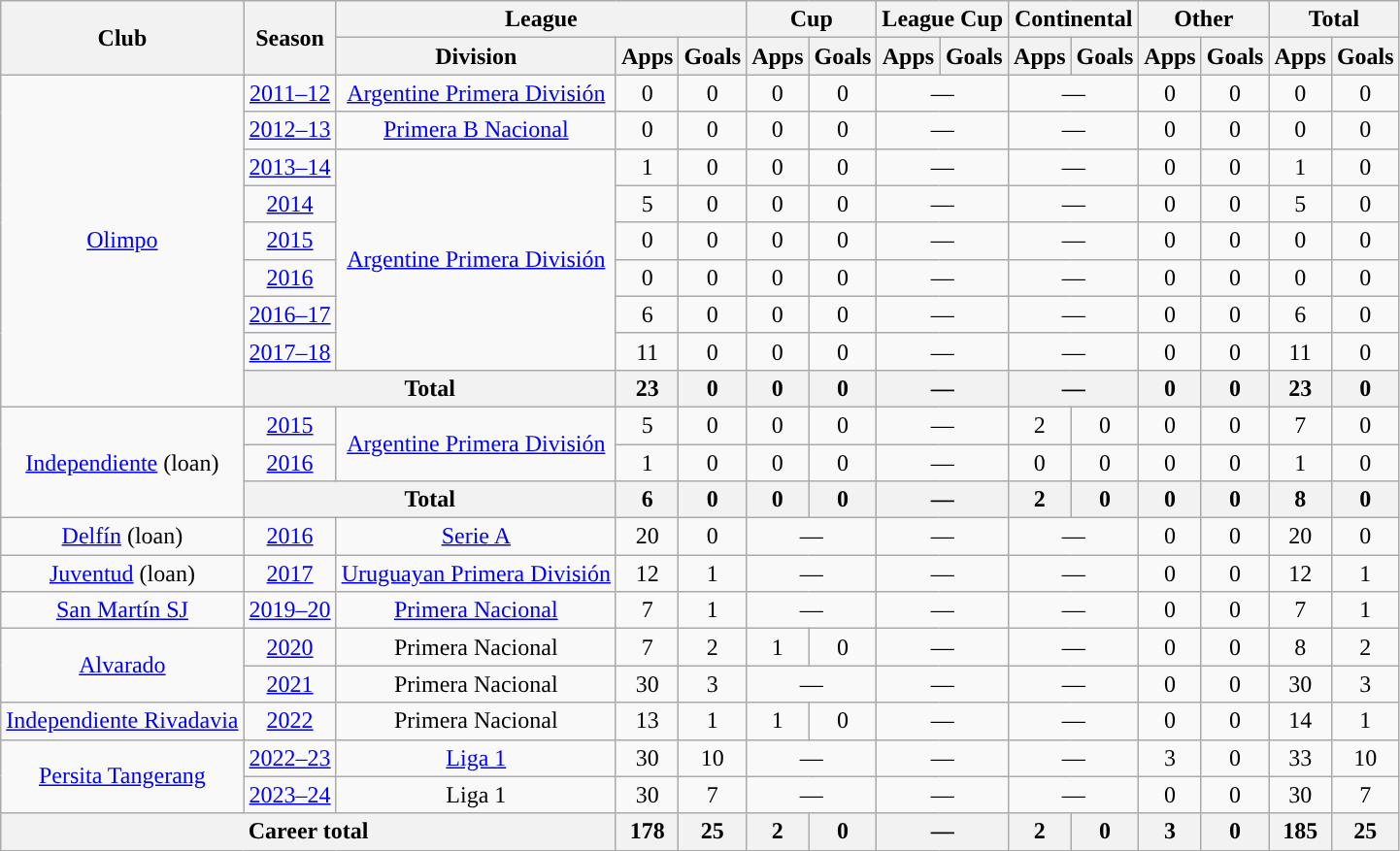<table class="wikitable" style="text-align:center">
<tr>
<th rowspan="2">Club</th>
<th rowspan="2">Season</th>
<th colspan="3">League</th>
<th colspan="2">Cup</th>
<th colspan="2">League Cup</th>
<th colspan="2">Continental</th>
<th colspan="2">Other</th>
<th colspan="2">Total</th>
</tr>
<tr>
<th>Division</th>
<th>Apps</th>
<th>Goals</th>
<th>Apps</th>
<th>Goals</th>
<th>Apps</th>
<th>Goals</th>
<th>Apps</th>
<th>Goals</th>
<th>Apps</th>
<th>Goals</th>
<th>Apps</th>
<th>Goals</th>
</tr>
<tr>
<td rowspan="9"><a href='#'>Olimpo</a></td>
<td><a href='#'>2011–12</a></td>
<td rowspan="1"><a href='#'>Argentine Primera División</a></td>
<td>0</td>
<td>0</td>
<td>0</td>
<td>0</td>
<td colspan="2">—</td>
<td colspan="2">—</td>
<td>0</td>
<td>0</td>
<td>0</td>
<td>0</td>
</tr>
<tr>
<td><a href='#'>2012–13</a></td>
<td rowspan="1"><a href='#'>Primera B Nacional</a></td>
<td>0</td>
<td>0</td>
<td>0</td>
<td>0</td>
<td colspan="2">—</td>
<td colspan="2">—</td>
<td>0</td>
<td>0</td>
<td>0</td>
<td>0</td>
</tr>
<tr>
<td><a href='#'>2013–14</a></td>
<td rowspan="6"><a href='#'>Argentine Primera División</a></td>
<td>1</td>
<td>0</td>
<td>0</td>
<td>0</td>
<td colspan="2">—</td>
<td colspan="2">—</td>
<td>0</td>
<td>0</td>
<td>1</td>
<td>0</td>
</tr>
<tr>
<td><a href='#'>2014</a></td>
<td>5</td>
<td>0</td>
<td>0</td>
<td>0</td>
<td colspan="2">—</td>
<td colspan="2">—</td>
<td>0</td>
<td>0</td>
<td>5</td>
<td>0</td>
</tr>
<tr>
<td><a href='#'>2015</a></td>
<td>0</td>
<td>0</td>
<td>0</td>
<td>0</td>
<td colspan="2">—</td>
<td colspan="2">—</td>
<td>0</td>
<td>0</td>
<td>0</td>
<td>0</td>
</tr>
<tr>
<td><a href='#'>2016</a></td>
<td>0</td>
<td>0</td>
<td>0</td>
<td>0</td>
<td colspan="2">—</td>
<td colspan="2">—</td>
<td>0</td>
<td>0</td>
<td>0</td>
<td>0</td>
</tr>
<tr>
<td><a href='#'>2016–17</a></td>
<td>6</td>
<td>0</td>
<td>0</td>
<td>0</td>
<td colspan="2">—</td>
<td colspan="2">—</td>
<td>0</td>
<td>0</td>
<td>6</td>
<td>0</td>
</tr>
<tr>
<td><a href='#'>2017–18</a></td>
<td>11</td>
<td>0</td>
<td>0</td>
<td>0</td>
<td colspan="2">—</td>
<td colspan="2">—</td>
<td>0</td>
<td>0</td>
<td>11</td>
<td>0</td>
</tr>
<tr>
<th colspan="2">Total</th>
<th>23</th>
<th>0</th>
<th>0</th>
<th>0</th>
<th colspan="2">—</th>
<th colspan="2">—</th>
<th>0</th>
<th>0</th>
<th>23</th>
<th>0</th>
</tr>
<tr>
<td rowspan="3"><a href='#'>Independiente</a> (loan)</td>
<td><a href='#'>2015</a></td>
<td rowspan="2"><a href='#'>Argentine Primera División</a></td>
<td>5</td>
<td>0</td>
<td>0</td>
<td>0</td>
<td colspan="2">—</td>
<td>2</td>
<td>0</td>
<td>0</td>
<td>0</td>
<td>7</td>
<td>0</td>
</tr>
<tr>
<td><a href='#'>2016</a></td>
<td>1</td>
<td>0</td>
<td>0</td>
<td>0</td>
<td colspan="2">—</td>
<td>0</td>
<td>0</td>
<td>0</td>
<td>0</td>
<td>1</td>
<td>0</td>
</tr>
<tr>
<th colspan="2">Total</th>
<th>6</th>
<th>0</th>
<th>0</th>
<th>0</th>
<th colspan="2">—</th>
<th>2</th>
<th>0</th>
<th>0</th>
<th>0</th>
<th>8</th>
<th>0</th>
</tr>
<tr>
<td rowspan="1"><a href='#'>Delfín</a> (loan)</td>
<td><a href='#'>2016</a></td>
<td rowspan="1"><a href='#'>Serie A</a></td>
<td>20</td>
<td>0</td>
<td colspan="2">—</td>
<td colspan="2">—</td>
<td colspan="2">—</td>
<td>0</td>
<td>0</td>
<td>20</td>
<td>0</td>
</tr>
<tr>
<td rowspan="1"><a href='#'>Juventud</a> (loan)</td>
<td><a href='#'>2017</a></td>
<td rowspan="1"><a href='#'>Uruguayan Primera División</a></td>
<td>12</td>
<td>1</td>
<td colspan="2">—</td>
<td colspan="2">—</td>
<td colspan="2">—</td>
<td>0</td>
<td>0</td>
<td>12</td>
<td>1</td>
</tr>
<tr>
<td rowspan="1"><a href='#'>San Martín SJ</a></td>
<td><a href='#'>2019–20</a></td>
<td rowspan="1"><a href='#'>Primera Nacional</a></td>
<td>7</td>
<td>1</td>
<td colspan="2">—</td>
<td colspan="2">—</td>
<td colspan="2">—</td>
<td>0</td>
<td>0</td>
<td>7</td>
<td>1</td>
</tr>
<tr>
<td rowspan="2"><a href='#'>Alvarado</a></td>
<td><a href='#'>2020</a></td>
<td rowspan="1">Primera Nacional</td>
<td>7</td>
<td>2</td>
<td>1</td>
<td>0</td>
<td colspan="2">—</td>
<td colspan="2">—</td>
<td>0</td>
<td>0</td>
<td>8</td>
<td>2</td>
</tr>
<tr>
<td><a href='#'>2021</a></td>
<td rowspan="1">Primera Nacional</td>
<td>30</td>
<td>3</td>
<td colspan="2">—</td>
<td colspan="2">—</td>
<td colspan="2">—</td>
<td>0</td>
<td>0</td>
<td>30</td>
<td>3</td>
</tr>
<tr>
<td rowspan="1"><a href='#'>Independiente Rivadavia</a></td>
<td><a href='#'>2022</a></td>
<td rowspan="1">Primera Nacional</td>
<td>13</td>
<td>1</td>
<td>1</td>
<td>0</td>
<td colspan="2">—</td>
<td colspan="2">—</td>
<td>0</td>
<td>0</td>
<td>14</td>
<td>1</td>
</tr>
<tr>
<td rowspan="2"><a href='#'>Persita Tangerang</a></td>
<td><a href='#'>2022–23</a></td>
<td rowspan="1"><a href='#'>Liga 1</a></td>
<td>30</td>
<td>10</td>
<td colspan="2">—</td>
<td colspan="2">—</td>
<td colspan="2">—</td>
<td>3</td>
<td>0</td>
<td>33</td>
<td>10</td>
</tr>
<tr>
<td><a href='#'>2023–24</a></td>
<td rowspan="1">Liga 1</td>
<td>30</td>
<td>7</td>
<td colspan="2">—</td>
<td colspan="2">—</td>
<td colspan="2">—</td>
<td>0</td>
<td>0</td>
<td>30</td>
<td>7</td>
</tr>
<tr>
<th colspan="3">Career total</th>
<th>178</th>
<th>25</th>
<th>2</th>
<th>0</th>
<th colspan="2">—</th>
<th>2</th>
<th>0</th>
<th>3</th>
<th>0</th>
<th>185</th>
<th>25</th>
</tr>
</table>
